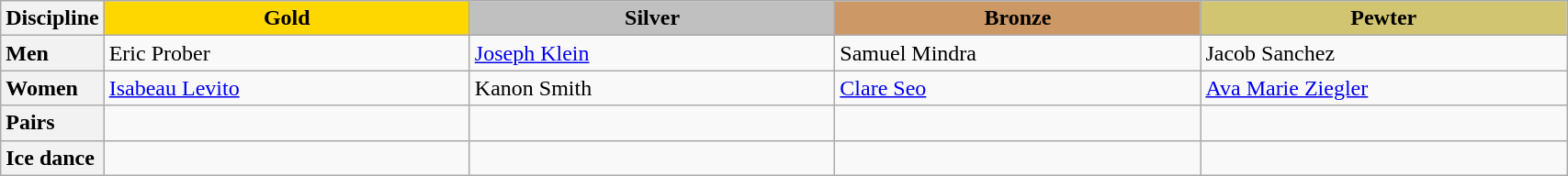<table class="wikitable unsortable" style="text-align:left; width:90%">
<tr>
<th scope="col">Discipline</th>
<td scope="col" style="text-align:center; width:25%; background:gold"><strong>Gold</strong></td>
<td scope="col" style="text-align:center; width:25%; background:silver"><strong>Silver</strong></td>
<td scope="col" style="text-align:center; width:25%; background:#c96"><strong>Bronze</strong></td>
<td scope="col" style="text-align:center; width:25%; background:#d1c571"><strong>Pewter</strong></td>
</tr>
<tr>
<th scope="row" style="text-align:left">Men</th>
<td>Eric Prober</td>
<td><a href='#'>Joseph Klein</a></td>
<td>Samuel Mindra</td>
<td>Jacob Sanchez</td>
</tr>
<tr>
<th scope="row" style="text-align:left">Women</th>
<td><a href='#'>Isabeau Levito</a></td>
<td>Kanon Smith</td>
<td><a href='#'>Clare Seo</a></td>
<td><a href='#'>Ava Marie Ziegler</a></td>
</tr>
<tr>
<th scope="row" style="text-align:left">Pairs</th>
<td></td>
<td></td>
<td></td>
<td></td>
</tr>
<tr>
<th scope="row" style="text-align:left">Ice dance</th>
<td></td>
<td></td>
<td></td>
<td></td>
</tr>
</table>
